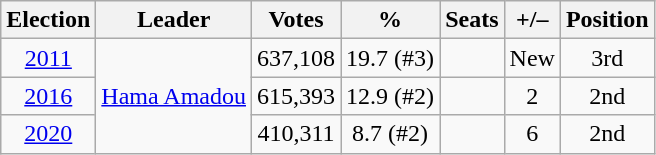<table class=wikitable style=text-align:center>
<tr>
<th>Election</th>
<th>Leader</th>
<th>Votes</th>
<th>%</th>
<th>Seats</th>
<th>+/–</th>
<th>Position</th>
</tr>
<tr>
<td><a href='#'>2011</a></td>
<td rowspan="3"><a href='#'>Hama Amadou</a></td>
<td>637,108</td>
<td>19.7 (#3)</td>
<td></td>
<td>New</td>
<td>3rd</td>
</tr>
<tr>
<td><a href='#'>2016</a></td>
<td>615,393</td>
<td>12.9 (#2)</td>
<td></td>
<td> 2</td>
<td> 2nd</td>
</tr>
<tr>
<td><a href='#'>2020</a></td>
<td>410,311</td>
<td>8.7 (#2)</td>
<td></td>
<td> 6</td>
<td> 2nd</td>
</tr>
</table>
